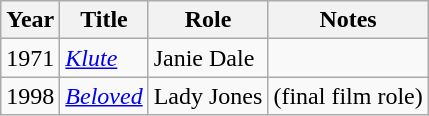<table class="wikitable">
<tr>
<th>Year</th>
<th>Title</th>
<th>Role</th>
<th>Notes</th>
</tr>
<tr>
<td>1971</td>
<td><em><a href='#'>Klute</a></em></td>
<td>Janie Dale</td>
<td></td>
</tr>
<tr>
<td>1998</td>
<td><em><a href='#'>Beloved</a></em></td>
<td>Lady Jones</td>
<td>(final film role)</td>
</tr>
</table>
